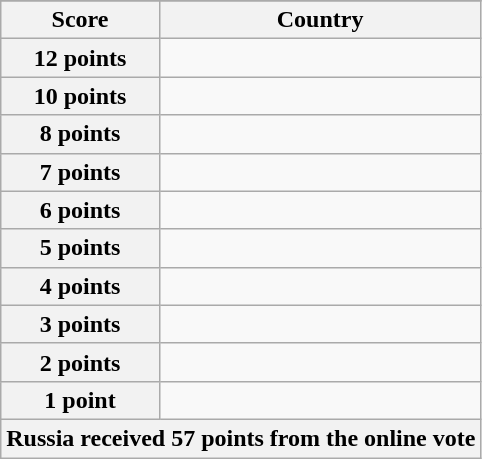<table class="wikitable">
<tr>
</tr>
<tr>
<th scope="col" width="33%">Score</th>
<th scope="col">Country</th>
</tr>
<tr>
<th scope="row">12 points</th>
<td></td>
</tr>
<tr>
<th scope="row">10 points</th>
<td></td>
</tr>
<tr>
<th scope="row">8 points</th>
<td></td>
</tr>
<tr>
<th scope="row">7 points</th>
<td></td>
</tr>
<tr>
<th scope="row">6 points</th>
<td></td>
</tr>
<tr>
<th scope="row">5 points</th>
<td></td>
</tr>
<tr>
<th scope="row">4 points</th>
<td></td>
</tr>
<tr>
<th scope="row">3 points</th>
<td></td>
</tr>
<tr>
<th scope="row">2 points</th>
<td></td>
</tr>
<tr>
<th scope="row">1 point</th>
<td></td>
</tr>
<tr>
<th colspan="2">Russia received 57 points from the online vote</th>
</tr>
</table>
